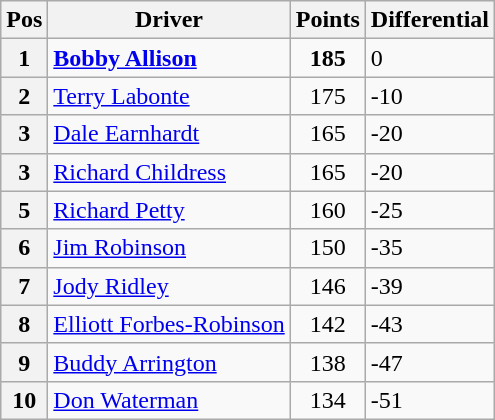<table class="wikitable">
<tr>
<th>Pos</th>
<th>Driver</th>
<th>Points</th>
<th>Differential</th>
</tr>
<tr>
<th>1</th>
<td><strong><a href='#'>Bobby Allison</a></strong></td>
<td style="text-align:center;"><strong>185</strong></td>
<td>0</td>
</tr>
<tr>
<th>2</th>
<td><a href='#'>Terry Labonte</a></td>
<td style="text-align:center;">175</td>
<td>-10</td>
</tr>
<tr>
<th>3</th>
<td><a href='#'>Dale Earnhardt</a></td>
<td style="text-align:center;">165</td>
<td>-20</td>
</tr>
<tr>
<th>3</th>
<td><a href='#'>Richard Childress</a></td>
<td style="text-align:center;">165</td>
<td>-20</td>
</tr>
<tr>
<th>5</th>
<td><a href='#'>Richard Petty</a></td>
<td style="text-align:center;">160</td>
<td>-25</td>
</tr>
<tr>
<th>6</th>
<td><a href='#'>Jim Robinson</a></td>
<td style="text-align:center;">150</td>
<td>-35</td>
</tr>
<tr>
<th>7</th>
<td><a href='#'>Jody Ridley</a></td>
<td style="text-align:center;">146</td>
<td>-39</td>
</tr>
<tr>
<th>8</th>
<td><a href='#'>Elliott Forbes-Robinson</a></td>
<td style="text-align:center;">142</td>
<td>-43</td>
</tr>
<tr>
<th>9</th>
<td><a href='#'>Buddy Arrington</a></td>
<td style="text-align:center;">138</td>
<td>-47</td>
</tr>
<tr>
<th>10</th>
<td><a href='#'>Don Waterman</a></td>
<td style="text-align:center;">134</td>
<td>-51</td>
</tr>
</table>
